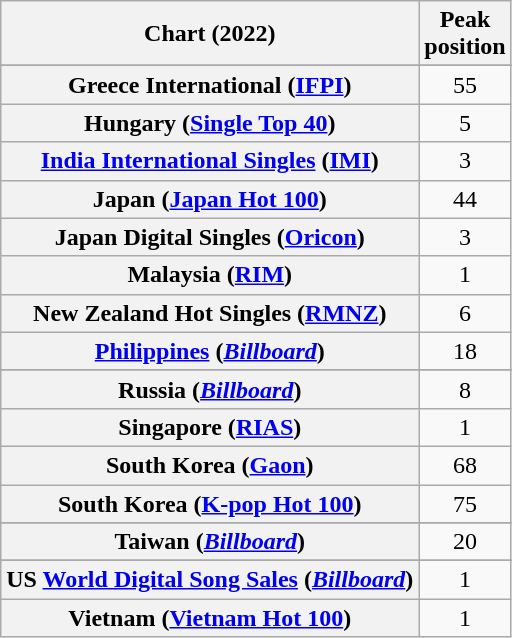<table class="wikitable sortable plainrowheaders" style="text-align:center">
<tr>
<th scope="col">Chart (2022)</th>
<th scope="col">Peak<br>position</th>
</tr>
<tr>
</tr>
<tr>
</tr>
<tr>
<th scope="row">Greece International (<a href='#'>IFPI</a>)</th>
<td>55</td>
</tr>
<tr>
<th scope="row">Hungary (<a href='#'>Single Top 40</a>)</th>
<td>5</td>
</tr>
<tr>
<th scope="row"><a href='#'>India International Singles</a> (<a href='#'>IMI</a>)</th>
<td>3</td>
</tr>
<tr>
<th scope="row">Japan (<a href='#'>Japan Hot 100</a>)</th>
<td>44</td>
</tr>
<tr>
<th scope="row">Japan Digital Singles (<a href='#'>Oricon</a>)</th>
<td>3</td>
</tr>
<tr>
<th scope="row">Malaysia (<a href='#'>RIM</a>)</th>
<td>1</td>
</tr>
<tr>
<th scope="row">New Zealand Hot Singles (<a href='#'>RMNZ</a>)</th>
<td>6</td>
</tr>
<tr>
<th scope="row"><a href='#'>Philippines</a> (<em><a href='#'>Billboard</a></em>)</th>
<td>18</td>
</tr>
<tr>
</tr>
<tr>
<th scope="row">Russia (<em><a href='#'>Billboard</a></em>)</th>
<td>8</td>
</tr>
<tr>
<th scope="row">Singapore (<a href='#'>RIAS</a>)</th>
<td>1</td>
</tr>
<tr>
<th scope="row">South Korea (<a href='#'>Gaon</a>)</th>
<td>68</td>
</tr>
<tr>
<th scope="row">South Korea (<a href='#'>K-pop Hot 100</a>)</th>
<td>75</td>
</tr>
<tr>
</tr>
<tr>
<th scope="row">Taiwan (<em><a href='#'>Billboard</a></em>)</th>
<td>20</td>
</tr>
<tr>
</tr>
<tr>
</tr>
<tr>
<th scope="row">US <a href='#'>World Digital Song Sales</a> (<em><a href='#'>Billboard</a></em>)</th>
<td>1</td>
</tr>
<tr>
<th scope="row">Vietnam (<a href='#'>Vietnam Hot 100</a>)</th>
<td>1</td>
</tr>
</table>
